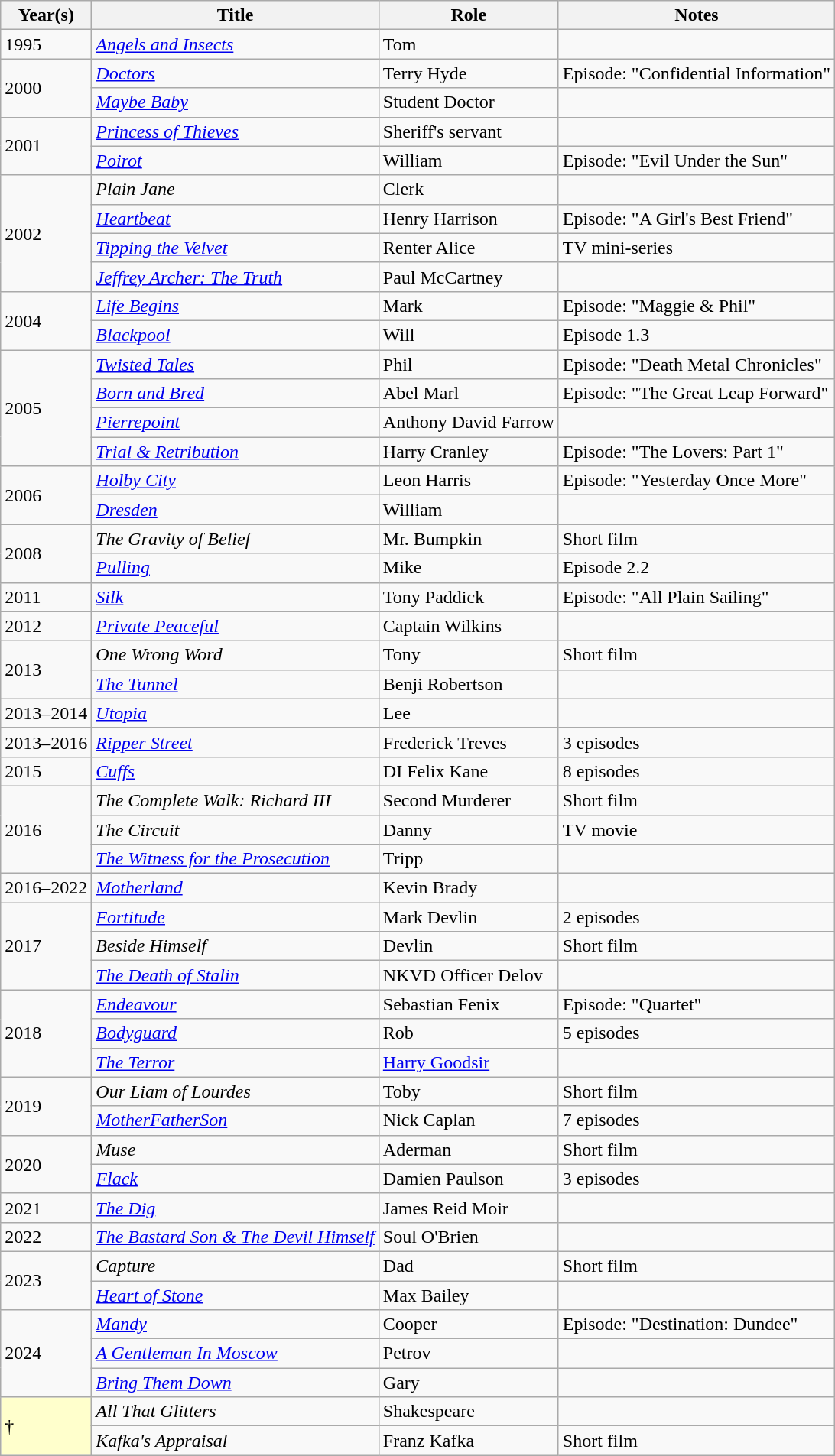<table class="wikitable">
<tr>
<th>Year(s)</th>
<th>Title</th>
<th>Role</th>
<th>Notes</th>
</tr>
<tr>
<td>1995</td>
<td><em><a href='#'>Angels and Insects</a></em></td>
<td>Tom</td>
<td></td>
</tr>
<tr>
<td rowspan="2">2000</td>
<td><em><a href='#'>Doctors</a></em></td>
<td>Terry Hyde</td>
<td>Episode: "Confidential Information"</td>
</tr>
<tr>
<td><em><a href='#'>Maybe Baby</a></em></td>
<td>Student Doctor</td>
<td></td>
</tr>
<tr>
<td rowspan="2">2001</td>
<td><em><a href='#'>Princess of Thieves</a></em></td>
<td>Sheriff's servant</td>
<td></td>
</tr>
<tr>
<td><em><a href='#'>Poirot</a></em></td>
<td>William</td>
<td>Episode: "Evil Under the Sun"</td>
</tr>
<tr>
<td rowspan="4">2002</td>
<td><em>Plain Jane</em></td>
<td>Clerk</td>
<td></td>
</tr>
<tr>
<td><em><a href='#'>Heartbeat</a></em></td>
<td>Henry Harrison</td>
<td>Episode: "A Girl's Best Friend"</td>
</tr>
<tr>
<td><em><a href='#'>Tipping the Velvet</a></em></td>
<td>Renter Alice</td>
<td>TV mini-series</td>
</tr>
<tr>
<td><em><a href='#'>Jeffrey Archer: The Truth</a></em></td>
<td>Paul McCartney</td>
<td></td>
</tr>
<tr>
<td rowspan="2">2004</td>
<td><em><a href='#'>Life Begins</a></em></td>
<td>Mark</td>
<td>Episode: "Maggie & Phil"</td>
</tr>
<tr>
<td><em><a href='#'>Blackpool</a></em></td>
<td>Will</td>
<td>Episode 1.3</td>
</tr>
<tr>
<td rowspan="4">2005</td>
<td><em><a href='#'>Twisted Tales</a></em></td>
<td>Phil</td>
<td>Episode: "Death Metal Chronicles"</td>
</tr>
<tr>
<td><em><a href='#'>Born and Bred</a></em></td>
<td>Abel Marl</td>
<td>Episode: "The Great Leap Forward"</td>
</tr>
<tr>
<td><em><a href='#'>Pierrepoint</a></em></td>
<td>Anthony David Farrow</td>
<td></td>
</tr>
<tr>
<td><em><a href='#'>Trial & Retribution</a></em></td>
<td>Harry Cranley</td>
<td>Episode: "The Lovers: Part 1"</td>
</tr>
<tr>
<td rowspan="2">2006</td>
<td><em><a href='#'>Holby City</a></em></td>
<td>Leon Harris</td>
<td>Episode: "Yesterday Once More"</td>
</tr>
<tr>
<td><em><a href='#'>Dresden</a></em></td>
<td>William</td>
<td></td>
</tr>
<tr>
<td rowspan="2">2008</td>
<td><em>The Gravity of Belief</em></td>
<td>Mr. Bumpkin</td>
<td>Short film</td>
</tr>
<tr>
<td><em><a href='#'>Pulling</a></em></td>
<td>Mike</td>
<td>Episode 2.2</td>
</tr>
<tr>
<td>2011</td>
<td><em><a href='#'>Silk</a></em></td>
<td>Tony Paddick</td>
<td>Episode: "All Plain Sailing"</td>
</tr>
<tr>
<td>2012</td>
<td><em><a href='#'>Private Peaceful</a></em></td>
<td>Captain Wilkins</td>
<td></td>
</tr>
<tr>
<td rowspan="2">2013</td>
<td><em>One Wrong Word</em></td>
<td>Tony</td>
<td>Short film</td>
</tr>
<tr>
<td><em><a href='#'>The Tunnel</a></em></td>
<td>Benji Robertson</td>
<td></td>
</tr>
<tr>
<td>2013–2014</td>
<td><em><a href='#'>Utopia</a></em></td>
<td>Lee</td>
<td></td>
</tr>
<tr>
<td>2013–2016</td>
<td><em><a href='#'>Ripper Street</a></em></td>
<td>Frederick Treves</td>
<td>3 episodes</td>
</tr>
<tr>
<td>2015</td>
<td><em><a href='#'>Cuffs</a></em></td>
<td>DI Felix Kane</td>
<td>8 episodes</td>
</tr>
<tr>
<td rowspan="3">2016</td>
<td><em>The Complete Walk: Richard III</em></td>
<td>Second Murderer</td>
<td>Short film</td>
</tr>
<tr>
<td><em>The Circuit</em></td>
<td>Danny</td>
<td>TV movie</td>
</tr>
<tr>
<td><em><a href='#'>The Witness for the Prosecution</a></em></td>
<td>Tripp</td>
<td></td>
</tr>
<tr>
<td>2016–2022</td>
<td><em><a href='#'>Motherland</a></em></td>
<td>Kevin Brady</td>
<td></td>
</tr>
<tr>
<td rowspan="3">2017</td>
<td><em><a href='#'>Fortitude</a></em></td>
<td>Mark Devlin</td>
<td>2 episodes</td>
</tr>
<tr>
<td><em>Beside Himself</em></td>
<td>Devlin</td>
<td>Short film</td>
</tr>
<tr>
<td><em><a href='#'>The Death of Stalin</a></em></td>
<td>NKVD Officer Delov</td>
<td></td>
</tr>
<tr>
<td rowspan="3">2018</td>
<td><em><a href='#'>Endeavour</a></em></td>
<td>Sebastian Fenix</td>
<td>Episode: "Quartet"</td>
</tr>
<tr>
<td><em><a href='#'>Bodyguard</a></em></td>
<td>Rob</td>
<td>5 episodes</td>
</tr>
<tr>
<td><em><a href='#'>The Terror</a></em></td>
<td><a href='#'>Harry Goodsir</a></td>
<td></td>
</tr>
<tr>
<td rowspan="2">2019</td>
<td><em>Our Liam of Lourdes</em></td>
<td>Toby</td>
<td>Short film</td>
</tr>
<tr>
<td><em><a href='#'>MotherFatherSon</a></em></td>
<td>Nick Caplan</td>
<td>7 episodes</td>
</tr>
<tr>
<td rowspan="2">2020</td>
<td><em>Muse</em></td>
<td>Aderman</td>
<td>Short film</td>
</tr>
<tr>
<td><em><a href='#'>Flack</a></em></td>
<td>Damien Paulson</td>
<td>3 episodes</td>
</tr>
<tr>
<td>2021</td>
<td><em><a href='#'>The Dig</a></em></td>
<td>James Reid Moir</td>
<td></td>
</tr>
<tr>
<td>2022</td>
<td><em><a href='#'>The Bastard Son & The Devil Himself</a></em></td>
<td>Soul O'Brien</td>
<td></td>
</tr>
<tr>
<td rowspan="2">2023</td>
<td><em>Capture</em></td>
<td>Dad</td>
<td>Short film</td>
</tr>
<tr>
<td><em><a href='#'>Heart of Stone</a></em></td>
<td>Max Bailey</td>
<td></td>
</tr>
<tr>
<td rowspan="3">2024</td>
<td><em><a href='#'>Mandy</a></em></td>
<td>Cooper</td>
<td>Episode: "Destination: Dundee"</td>
</tr>
<tr>
<td><em><a href='#'>A Gentleman In Moscow</a></em></td>
<td>Petrov</td>
<td></td>
</tr>
<tr>
<td><em><a href='#'>Bring Them Down</a></em></td>
<td>Gary</td>
<td></td>
</tr>
<tr>
<td rowspan="2" style="background:#FFFFCC;">†</td>
<td><em>All That Glitters</em></td>
<td>Shakespeare</td>
<td></td>
</tr>
<tr>
<td><em>Kafka's Appraisal</em></td>
<td>Franz Kafka</td>
<td>Short film</td>
</tr>
</table>
